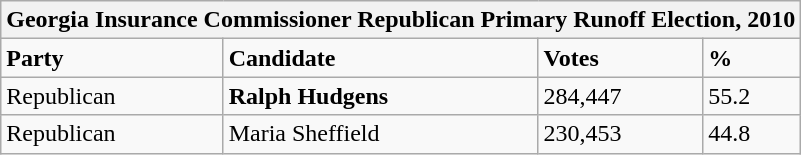<table class="wikitable">
<tr>
<th colspan="4">Georgia Insurance Commissioner Republican Primary Runoff Election, 2010</th>
</tr>
<tr>
<td><strong>Party</strong></td>
<td><strong>Candidate</strong></td>
<td><strong>Votes</strong></td>
<td><strong>%</strong></td>
</tr>
<tr>
<td>Republican</td>
<td><strong>Ralph Hudgens</strong></td>
<td>284,447</td>
<td>55.2</td>
</tr>
<tr>
<td>Republican</td>
<td>Maria Sheffield</td>
<td>230,453</td>
<td>44.8</td>
</tr>
</table>
